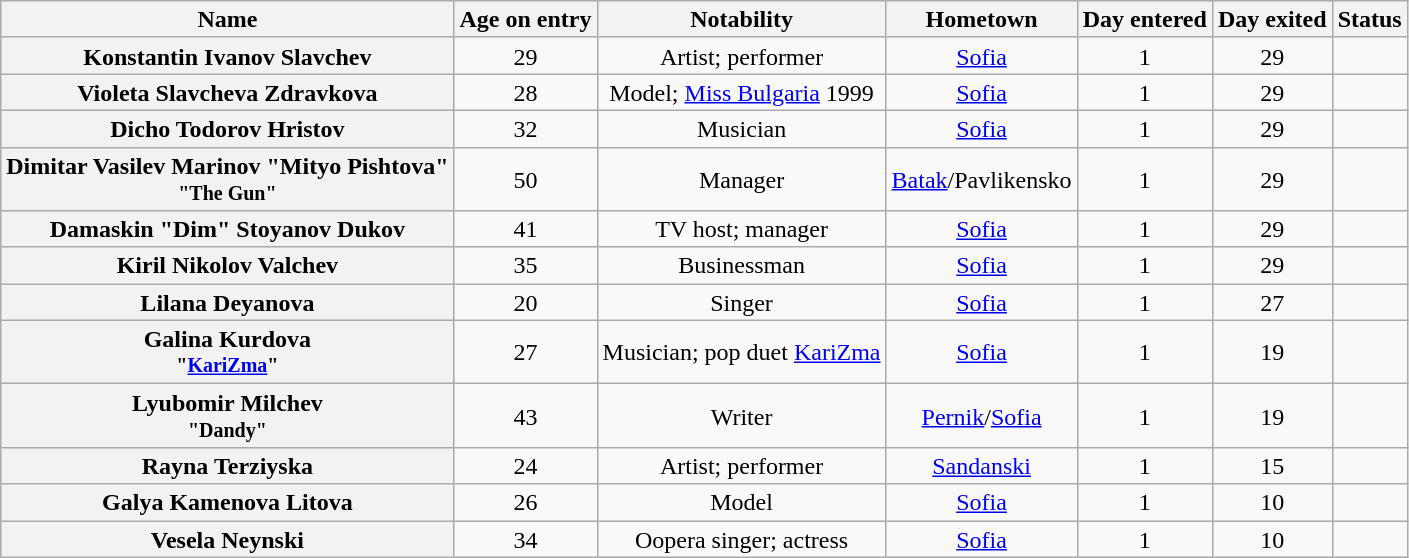<table class="wikitable" style="text-align:center; line-height:17px; width:auto;">
<tr>
<th>Name</th>
<th>Age on entry</th>
<th>Notability</th>
<th>Hometown</th>
<th>Day entered</th>
<th>Day exited</th>
<th>Status</th>
</tr>
<tr>
<th>Konstantin Ivanov Slavchev</th>
<td>29</td>
<td>Artist; performer</td>
<td><a href='#'>Sofia</a></td>
<td>1</td>
<td>29</td>
<td></td>
</tr>
<tr>
<th>Violeta Slavcheva Zdravkova</th>
<td>28</td>
<td>Model; <a href='#'>Miss Bulgaria</a> 1999</td>
<td><a href='#'>Sofia</a></td>
<td>1</td>
<td>29</td>
<td></td>
</tr>
<tr>
<th>Dicho Todorov Hristov</th>
<td>32</td>
<td>Musician</td>
<td><a href='#'>Sofia</a></td>
<td>1</td>
<td>29</td>
<td></td>
</tr>
<tr>
<th>Dimitar Vasilev Marinov "Mityo Pishtova"<br><small>"The Gun"</small></th>
<td>50</td>
<td>Manager</td>
<td><a href='#'>Batak</a>/Pavlikensko</td>
<td>1</td>
<td>29</td>
<td></td>
</tr>
<tr>
<th>Damaskin "Dim" Stoyanov Dukov</th>
<td>41</td>
<td>TV host; manager</td>
<td><a href='#'>Sofia</a></td>
<td>1</td>
<td>29</td>
<td></td>
</tr>
<tr>
<th>Kiril Nikolov Valchev</th>
<td>35</td>
<td>Businessman</td>
<td><a href='#'>Sofia</a></td>
<td>1</td>
<td>29</td>
<td></td>
</tr>
<tr>
<th>Lilana Deyanova</th>
<td>20</td>
<td>Singer</td>
<td><a href='#'>Sofia</a></td>
<td>1</td>
<td>27</td>
<td></td>
</tr>
<tr>
<th>Galina Kurdova<br><small>"<a href='#'>KariZma</a>"</small></th>
<td>27</td>
<td>Musician; pop duet <a href='#'>KariZma</a></td>
<td><a href='#'>Sofia</a></td>
<td>1</td>
<td>19</td>
<td></td>
</tr>
<tr>
<th>Lyubomir Milchev<br><small>"Dandy"</small></th>
<td>43</td>
<td>Writer</td>
<td><a href='#'>Pernik</a>/<a href='#'>Sofia</a></td>
<td>1</td>
<td>19</td>
<td></td>
</tr>
<tr>
<th>Rayna Terziyska</th>
<td>24</td>
<td>Artist; performer</td>
<td><a href='#'>Sandanski</a></td>
<td>1</td>
<td>15</td>
<td></td>
</tr>
<tr>
<th>Galya Kamenova Litova</th>
<td>26</td>
<td>Model</td>
<td><a href='#'>Sofia</a></td>
<td>1</td>
<td>10</td>
<td></td>
</tr>
<tr>
<th>Vesela Neynski</th>
<td>34</td>
<td>Oopera singer; actress</td>
<td><a href='#'>Sofia</a></td>
<td>1</td>
<td>10</td>
<td></td>
</tr>
</table>
